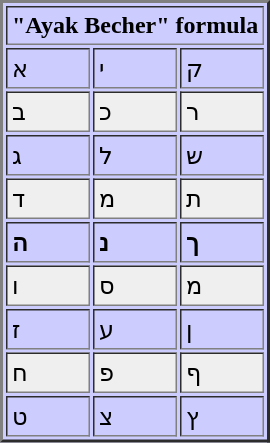<table bgcolor="#ccccff" border="2" cellpadding="3">
<tr>
<th colspan="3">"Ayak Becher" formula</th>
</tr>
<tr>
<td>א</td>
<td>י</td>
<td>ק</td>
</tr>
<tr style="background-color: #EFEFEF;">
<td>ב</td>
<td>כ</td>
<td>ר</td>
</tr>
<tr>
<td>ג</td>
<td>ל</td>
<td>ש</td>
</tr>
<tr style="background-color: #EFEFEF;">
<td>ד</td>
<td>מ</td>
<td>ת</td>
</tr>
<tr style="background-color: #ccccff;">
<td><strong>ה</strong></td>
<td><strong>נ</strong></td>
<td><strong>ך</strong></td>
</tr>
<tr style="background-color: #EFEFEF;">
<td>ו</td>
<td>ס</td>
<td>מ</td>
</tr>
<tr>
<td>ז</td>
<td>ע</td>
<td>ן</td>
</tr>
<tr style="background-color: #EFEFEF;">
<td>ח</td>
<td>פ</td>
<td>ף</td>
</tr>
<tr>
<td>ט</td>
<td>צ</td>
<td>ץ</td>
</tr>
</table>
